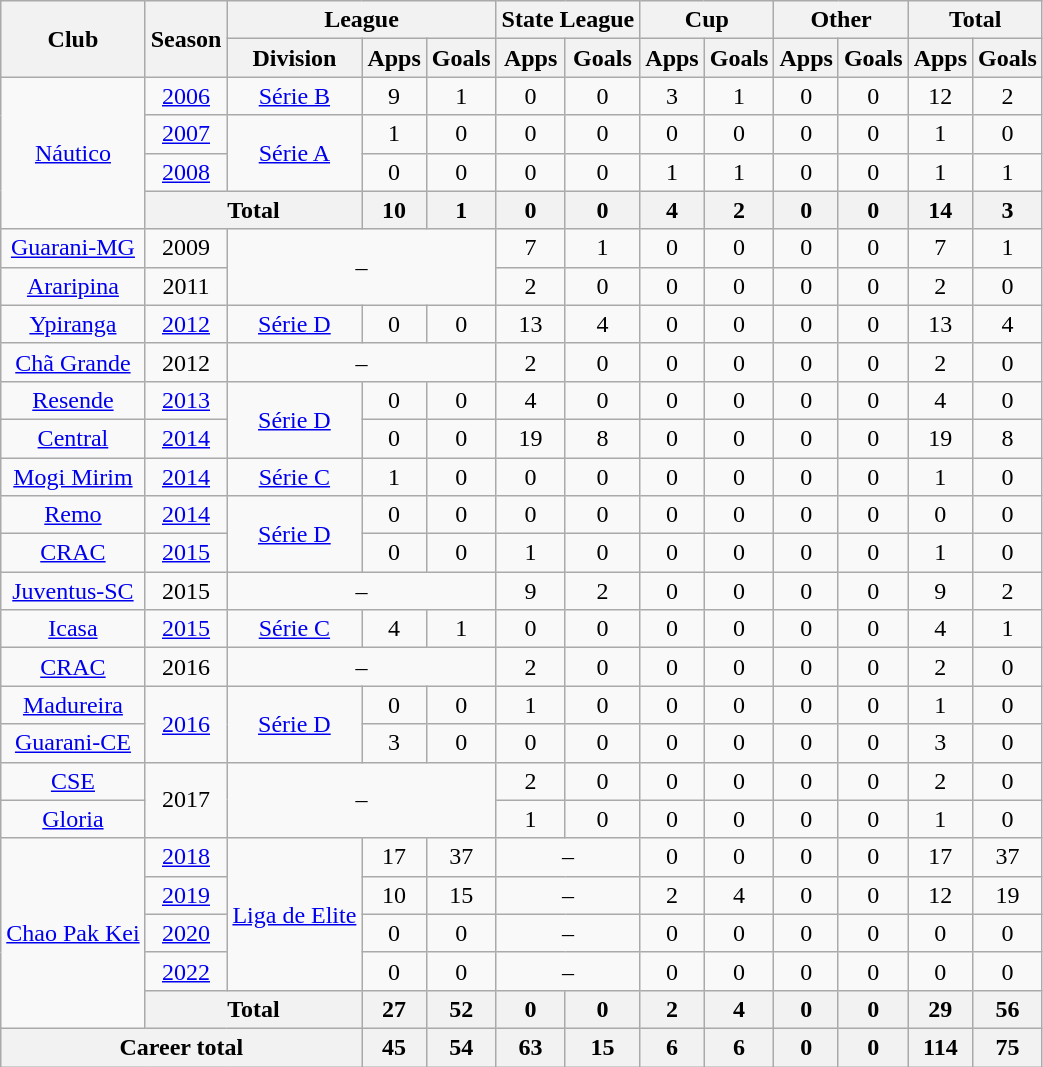<table class="wikitable" style="text-align: center">
<tr>
<th rowspan="2">Club</th>
<th rowspan="2">Season</th>
<th colspan="3">League</th>
<th colspan="2">State League</th>
<th colspan="2">Cup</th>
<th colspan="2">Other</th>
<th colspan="2">Total</th>
</tr>
<tr>
<th>Division</th>
<th>Apps</th>
<th>Goals</th>
<th>Apps</th>
<th>Goals</th>
<th>Apps</th>
<th>Goals</th>
<th>Apps</th>
<th>Goals</th>
<th>Apps</th>
<th>Goals</th>
</tr>
<tr>
<td rowspan="4"><a href='#'>Náutico</a></td>
<td><a href='#'>2006</a></td>
<td><a href='#'>Série B</a></td>
<td>9</td>
<td>1</td>
<td>0</td>
<td>0</td>
<td>3</td>
<td>1</td>
<td>0</td>
<td>0</td>
<td>12</td>
<td>2</td>
</tr>
<tr>
<td><a href='#'>2007</a></td>
<td rowspan="2"><a href='#'>Série A</a></td>
<td>1</td>
<td>0</td>
<td>0</td>
<td>0</td>
<td>0</td>
<td>0</td>
<td>0</td>
<td>0</td>
<td>1</td>
<td>0</td>
</tr>
<tr>
<td><a href='#'>2008</a></td>
<td>0</td>
<td>0</td>
<td>0</td>
<td>0</td>
<td>1</td>
<td>1</td>
<td>0</td>
<td>0</td>
<td>1</td>
<td>1</td>
</tr>
<tr>
<th colspan="2"><strong>Total</strong></th>
<th>10</th>
<th>1</th>
<th>0</th>
<th>0</th>
<th>4</th>
<th>2</th>
<th>0</th>
<th>0</th>
<th>14</th>
<th>3</th>
</tr>
<tr>
<td><a href='#'>Guarani-MG</a></td>
<td>2009</td>
<td colspan="3" rowspan="2">–</td>
<td>7</td>
<td>1</td>
<td>0</td>
<td>0</td>
<td>0</td>
<td>0</td>
<td>7</td>
<td>1</td>
</tr>
<tr>
<td><a href='#'>Araripina</a></td>
<td>2011</td>
<td>2</td>
<td>0</td>
<td>0</td>
<td>0</td>
<td>0</td>
<td>0</td>
<td>2</td>
<td>0</td>
</tr>
<tr>
<td><a href='#'>Ypiranga</a></td>
<td><a href='#'>2012</a></td>
<td><a href='#'>Série D</a></td>
<td>0</td>
<td>0</td>
<td>13</td>
<td>4</td>
<td>0</td>
<td>0</td>
<td>0</td>
<td>0</td>
<td>13</td>
<td>4</td>
</tr>
<tr>
<td><a href='#'>Chã Grande</a></td>
<td>2012</td>
<td colspan="3">–</td>
<td>2</td>
<td>0</td>
<td>0</td>
<td>0</td>
<td>0</td>
<td>0</td>
<td>2</td>
<td>0</td>
</tr>
<tr>
<td><a href='#'>Resende</a></td>
<td><a href='#'>2013</a></td>
<td rowspan="2"><a href='#'>Série D</a></td>
<td>0</td>
<td>0</td>
<td>4</td>
<td>0</td>
<td>0</td>
<td>0</td>
<td>0</td>
<td>0</td>
<td>4</td>
<td>0</td>
</tr>
<tr>
<td><a href='#'>Central</a></td>
<td><a href='#'>2014</a></td>
<td>0</td>
<td>0</td>
<td>19</td>
<td>8</td>
<td>0</td>
<td>0</td>
<td>0</td>
<td>0</td>
<td>19</td>
<td>8</td>
</tr>
<tr>
<td><a href='#'>Mogi Mirim</a></td>
<td><a href='#'>2014</a></td>
<td><a href='#'>Série C</a></td>
<td>1</td>
<td>0</td>
<td>0</td>
<td>0</td>
<td>0</td>
<td>0</td>
<td>0</td>
<td>0</td>
<td>1</td>
<td>0</td>
</tr>
<tr>
<td><a href='#'>Remo</a></td>
<td><a href='#'>2014</a></td>
<td rowspan="2"><a href='#'>Série D</a></td>
<td>0</td>
<td>0</td>
<td>0</td>
<td>0</td>
<td>0</td>
<td>0</td>
<td>0</td>
<td>0</td>
<td>0</td>
<td>0</td>
</tr>
<tr>
<td><a href='#'>CRAC</a></td>
<td><a href='#'>2015</a></td>
<td>0</td>
<td>0</td>
<td>1</td>
<td>0</td>
<td>0</td>
<td>0</td>
<td>0</td>
<td>0</td>
<td>1</td>
<td>0</td>
</tr>
<tr>
<td><a href='#'>Juventus-SC</a></td>
<td>2015</td>
<td colspan="3">–</td>
<td>9</td>
<td>2</td>
<td>0</td>
<td>0</td>
<td>0</td>
<td>0</td>
<td>9</td>
<td>2</td>
</tr>
<tr>
<td><a href='#'>Icasa</a></td>
<td><a href='#'>2015</a></td>
<td><a href='#'>Série C</a></td>
<td>4</td>
<td>1</td>
<td>0</td>
<td>0</td>
<td>0</td>
<td>0</td>
<td>0</td>
<td>0</td>
<td>4</td>
<td>1</td>
</tr>
<tr>
<td><a href='#'>CRAC</a></td>
<td>2016</td>
<td colspan="3">–</td>
<td>2</td>
<td>0</td>
<td>0</td>
<td>0</td>
<td>0</td>
<td>0</td>
<td>2</td>
<td>0</td>
</tr>
<tr>
<td><a href='#'>Madureira</a></td>
<td rowspan="2"><a href='#'>2016</a></td>
<td rowspan="2"><a href='#'>Série D</a></td>
<td>0</td>
<td>0</td>
<td>1</td>
<td>0</td>
<td>0</td>
<td>0</td>
<td>0</td>
<td>0</td>
<td>1</td>
<td>0</td>
</tr>
<tr>
<td><a href='#'>Guarani-CE</a></td>
<td>3</td>
<td>0</td>
<td>0</td>
<td>0</td>
<td>0</td>
<td>0</td>
<td>0</td>
<td>0</td>
<td>3</td>
<td>0</td>
</tr>
<tr>
<td><a href='#'>CSE</a></td>
<td rowspan="2">2017</td>
<td colspan="3" rowspan="2">–</td>
<td>2</td>
<td>0</td>
<td>0</td>
<td>0</td>
<td>0</td>
<td>0</td>
<td>2</td>
<td>0</td>
</tr>
<tr>
<td><a href='#'>Gloria</a></td>
<td>1</td>
<td>0</td>
<td>0</td>
<td>0</td>
<td>0</td>
<td>0</td>
<td>1</td>
<td>0</td>
</tr>
<tr>
<td rowspan="5"><a href='#'>Chao Pak Kei</a></td>
<td><a href='#'>2018</a></td>
<td rowspan="4"><a href='#'>Liga de Elite</a></td>
<td>17</td>
<td>37</td>
<td colspan="2">–</td>
<td>0</td>
<td>0</td>
<td>0</td>
<td>0</td>
<td>17</td>
<td>37</td>
</tr>
<tr>
<td><a href='#'>2019</a></td>
<td>10</td>
<td>15</td>
<td colspan="2">–</td>
<td>2</td>
<td>4</td>
<td>0</td>
<td>0</td>
<td>12</td>
<td>19</td>
</tr>
<tr>
<td><a href='#'>2020</a></td>
<td>0</td>
<td>0</td>
<td colspan="2">–</td>
<td>0</td>
<td>0</td>
<td>0</td>
<td>0</td>
<td>0</td>
<td>0</td>
</tr>
<tr>
<td><a href='#'>2022</a></td>
<td>0</td>
<td>0</td>
<td colspan="2">–</td>
<td>0</td>
<td>0</td>
<td>0</td>
<td>0</td>
<td>0</td>
<td>0</td>
</tr>
<tr>
<th colspan="2"><strong>Total</strong></th>
<th>27</th>
<th>52</th>
<th>0</th>
<th>0</th>
<th>2</th>
<th>4</th>
<th>0</th>
<th>0</th>
<th>29</th>
<th>56</th>
</tr>
<tr>
<th colspan="3"><strong>Career total</strong></th>
<th>45</th>
<th>54</th>
<th>63</th>
<th>15</th>
<th>6</th>
<th>6</th>
<th>0</th>
<th>0</th>
<th>114</th>
<th>75</th>
</tr>
</table>
